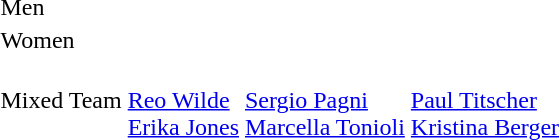<table>
<tr>
<td>Men</td>
<td></td>
<td></td>
<td></td>
</tr>
<tr>
<td>Women</td>
<td></td>
<td></td>
<td></td>
</tr>
<tr>
<td>Mixed Team</td>
<td> <br> <a href='#'>Reo Wilde</a> <br> <a href='#'>Erika Jones</a></td>
<td> <br> <a href='#'>Sergio Pagni</a> <br> <a href='#'>Marcella Tonioli</a></td>
<td> <br> <a href='#'>Paul Titscher</a> <br> <a href='#'>Kristina Berger</a></td>
</tr>
</table>
